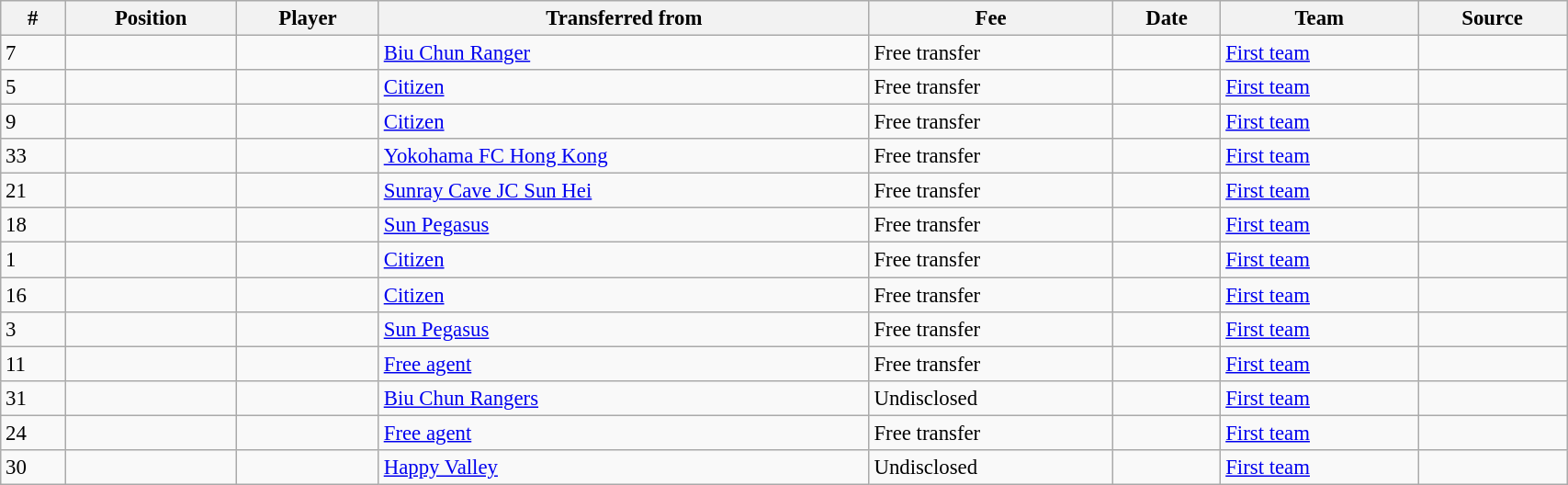<table class="wikitable sortable" style="width:90%; text-align:center; font-size:95%; text-align:left;">
<tr>
<th><strong>#</strong></th>
<th><strong>Position </strong></th>
<th><strong>Player </strong></th>
<th><strong>Transferred from</strong></th>
<th><strong>Fee </strong></th>
<th><strong>Date</strong></th>
<th><strong>Team</strong></th>
<th><strong>Source</strong></th>
</tr>
<tr>
<td>7</td>
<td></td>
<td></td>
<td> <a href='#'>Biu Chun Ranger</a></td>
<td>Free transfer</td>
<td></td>
<td><a href='#'>First team</a></td>
<td></td>
</tr>
<tr>
<td>5</td>
<td></td>
<td></td>
<td> <a href='#'>Citizen</a></td>
<td>Free transfer</td>
<td></td>
<td><a href='#'>First team</a></td>
<td></td>
</tr>
<tr>
<td>9</td>
<td></td>
<td></td>
<td> <a href='#'>Citizen</a></td>
<td>Free transfer</td>
<td></td>
<td><a href='#'>First team</a></td>
<td></td>
</tr>
<tr>
<td>33</td>
<td></td>
<td></td>
<td> <a href='#'>Yokohama FC Hong Kong</a></td>
<td>Free transfer</td>
<td></td>
<td><a href='#'>First team</a></td>
<td></td>
</tr>
<tr>
<td>21</td>
<td></td>
<td></td>
<td> <a href='#'>Sunray Cave JC Sun Hei</a></td>
<td>Free transfer</td>
<td></td>
<td><a href='#'>First team</a></td>
<td></td>
</tr>
<tr>
<td>18</td>
<td></td>
<td></td>
<td> <a href='#'>Sun Pegasus</a></td>
<td>Free transfer</td>
<td></td>
<td><a href='#'>First team</a></td>
<td></td>
</tr>
<tr>
<td>1</td>
<td></td>
<td></td>
<td> <a href='#'>Citizen</a></td>
<td>Free transfer</td>
<td></td>
<td><a href='#'>First team</a></td>
<td></td>
</tr>
<tr>
<td>16</td>
<td></td>
<td></td>
<td> <a href='#'>Citizen</a></td>
<td>Free transfer</td>
<td></td>
<td><a href='#'>First team</a></td>
<td></td>
</tr>
<tr>
<td>3</td>
<td></td>
<td></td>
<td> <a href='#'>Sun Pegasus</a></td>
<td>Free transfer</td>
<td></td>
<td><a href='#'>First team</a></td>
<td></td>
</tr>
<tr>
<td>11</td>
<td></td>
<td></td>
<td><a href='#'>Free agent</a></td>
<td>Free transfer</td>
<td></td>
<td><a href='#'>First team</a></td>
<td></td>
</tr>
<tr>
<td>31</td>
<td></td>
<td></td>
<td> <a href='#'>Biu Chun Rangers</a></td>
<td>Undisclosed</td>
<td></td>
<td><a href='#'>First team</a></td>
<td></td>
</tr>
<tr>
<td>24</td>
<td></td>
<td></td>
<td><a href='#'>Free agent</a></td>
<td>Free transfer</td>
<td></td>
<td><a href='#'>First team</a></td>
<td></td>
</tr>
<tr>
<td>30</td>
<td></td>
<td></td>
<td> <a href='#'>Happy Valley</a></td>
<td>Undisclosed</td>
<td></td>
<td><a href='#'>First team</a></td>
<td></td>
</tr>
</table>
